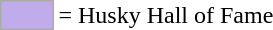<table>
<tr>
<td style="background-color:#C0ACEA; border:1px solid #aaaaaa; width:2em;"></td>
<td>= Husky Hall of Fame</td>
</tr>
</table>
